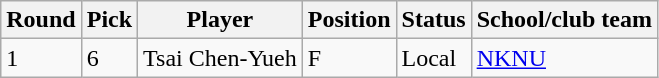<table class="wikitable">
<tr>
<th>Round</th>
<th>Pick</th>
<th>Player</th>
<th>Position</th>
<th>Status</th>
<th>School/club team</th>
</tr>
<tr>
<td>1</td>
<td>6</td>
<td>Tsai Chen-Yueh</td>
<td>F</td>
<td>Local</td>
<td><a href='#'>NKNU</a></td>
</tr>
</table>
